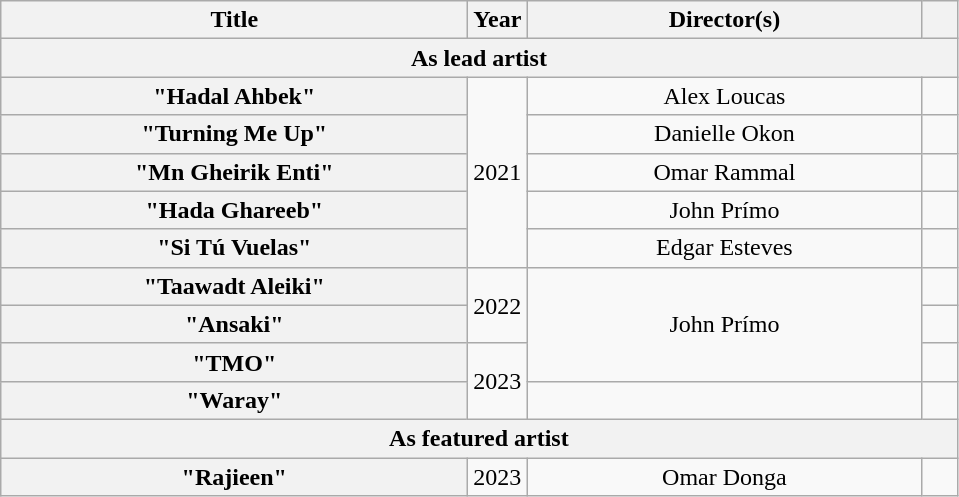<table class="wikitable plainrowheaders" style="text-align:center;">
<tr>
<th scope="col" style="width:19em;">Title</th>
<th scope="col" style="width:1em;">Year</th>
<th scope="col" style="width:16em;">Director(s)</th>
<th scope="col" style="width:1em;"></th>
</tr>
<tr>
<th scope="col" colspan="4">As lead artist</th>
</tr>
<tr>
<th scope="row">"Hadal Ahbek"</th>
<td rowspan="5">2021</td>
<td>Alex Loucas</td>
<td></td>
</tr>
<tr>
<th scope="row">"Turning Me Up"<br></th>
<td>Danielle Okon</td>
<td></td>
</tr>
<tr>
<th scope="row">"Mn Gheirik Enti"</th>
<td>Omar Rammal</td>
<td></td>
</tr>
<tr>
<th scope="row">"Hada Ghareeb"<br></th>
<td>John Prímo</td>
<td></td>
</tr>
<tr>
<th scope="row">"Si Tú Vuelas"<br></th>
<td>Edgar Esteves</td>
<td></td>
</tr>
<tr>
<th scope="row">"Taawadt Aleiki"</th>
<td rowspan="2">2022</td>
<td rowspan="3">John Prímo</td>
<td></td>
</tr>
<tr>
<th scope="row">"Ansaki"</th>
<td></td>
</tr>
<tr>
<th scope="row">"TMO"<br></th>
<td rowspan="2">2023</td>
<td></td>
</tr>
<tr>
<th scope="row">"Waray"<br></th>
<td></td>
<td></td>
</tr>
<tr>
<th scope="col" colspan="4">As featured artist</th>
</tr>
<tr>
<th scope="row">"Rajieen"<br></th>
<td>2023</td>
<td>Omar Donga</td>
<td></td>
</tr>
</table>
